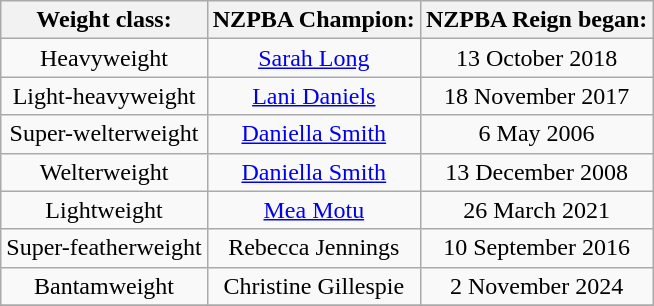<table class="wikitable">
<tr>
<th style="text-align: center;">Weight class:</th>
<th style="text-align: center;">NZPBA Champion:</th>
<th style="text-align: center;">NZPBA Reign began:</th>
</tr>
<tr>
<td style="text-align: center;">Heavyweight</td>
<td style="text-align: center;"><a href='#'>Sarah Long</a></td>
<td style="text-align: center;">13 October 2018</td>
</tr>
<tr>
<td style="text-align: center;">Light-heavyweight</td>
<td style="text-align: center;"><a href='#'>Lani Daniels</a></td>
<td style="text-align: center;">18 November 2017</td>
</tr>
<tr>
<td style="text-align: center;">Super-welterweight</td>
<td style="text-align: center;"><a href='#'>Daniella Smith</a></td>
<td style="text-align: center;">6 May 2006</td>
</tr>
<tr>
<td style="text-align: center;">Welterweight</td>
<td style="text-align: center;"><a href='#'>Daniella Smith</a></td>
<td style="text-align: center;">13 December 2008</td>
</tr>
<tr>
<td style="text-align: center;">Lightweight</td>
<td style="text-align: center;"><a href='#'>Mea Motu</a></td>
<td style="text-align: center;">26 March 2021</td>
</tr>
<tr>
<td style="text-align: center;">Super-featherweight</td>
<td style="text-align: center;">Rebecca Jennings</td>
<td style="text-align: center;">10 September 2016</td>
</tr>
<tr>
<td style="text-align: center;">Bantamweight</td>
<td style="text-align: center;">Christine Gillespie</td>
<td style="text-align: center;">2 November 2024</td>
</tr>
<tr>
</tr>
</table>
